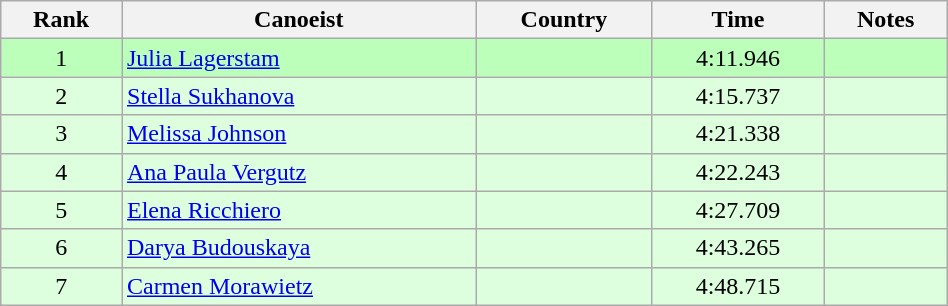<table class="wikitable" style="text-align:center;width: 50%">
<tr>
<th>Rank</th>
<th>Canoeist</th>
<th>Country</th>
<th>Time</th>
<th>Notes</th>
</tr>
<tr bgcolor=bbffbb>
<td>1</td>
<td align="left"><a href='#'>Julia Lagerstam</a></td>
<td align="left"></td>
<td>4:11.946</td>
<td></td>
</tr>
<tr bgcolor=ddffdd>
<td>2</td>
<td align="left"><a href='#'>Stella Sukhanova</a></td>
<td align="left"></td>
<td>4:15.737</td>
<td></td>
</tr>
<tr bgcolor=ddffdd>
<td>3</td>
<td align="left"><a href='#'>Melissa Johnson</a></td>
<td align="left"></td>
<td>4:21.338</td>
<td></td>
</tr>
<tr bgcolor=ddffdd>
<td>4</td>
<td align="left"><a href='#'>Ana Paula Vergutz</a></td>
<td align="left"></td>
<td>4:22.243</td>
<td></td>
</tr>
<tr bgcolor=ddffdd>
<td>5</td>
<td align="left"><a href='#'>Elena Ricchiero</a></td>
<td align="left"></td>
<td>4:27.709</td>
<td></td>
</tr>
<tr bgcolor=ddffdd>
<td>6</td>
<td align="left"><a href='#'>Darya Budouskaya</a></td>
<td align="left"></td>
<td>4:43.265</td>
<td></td>
</tr>
<tr bgcolor=ddffdd>
<td>7</td>
<td align="left"><a href='#'>Carmen Morawietz</a></td>
<td align="left"></td>
<td>4:48.715</td>
<td></td>
</tr>
</table>
